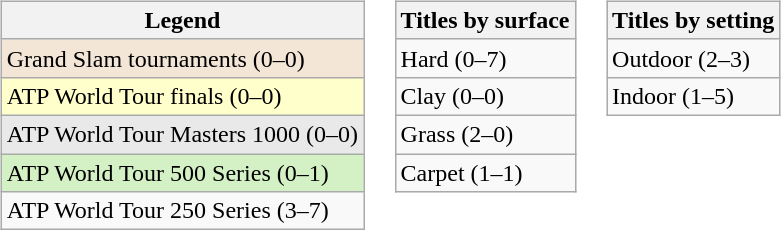<table>
<tr valign=top>
<td><br><table class=wikitable>
<tr>
<th>Legend</th>
</tr>
<tr style=background:#f3e6d7>
<td>Grand Slam tournaments (0–0)</td>
</tr>
<tr style=background:#ffffcc>
<td>ATP World Tour finals (0–0)</td>
</tr>
<tr style=background:#e9e9e9>
<td>ATP World Tour Masters 1000 (0–0)</td>
</tr>
<tr style=background:#d4f1c5>
<td>ATP World Tour 500 Series (0–1)</td>
</tr>
<tr>
<td>ATP World Tour 250 Series (3–7)</td>
</tr>
</table>
</td>
<td><br><table class=wikitable>
<tr>
<th>Titles by surface</th>
</tr>
<tr>
<td>Hard (0–7)</td>
</tr>
<tr>
<td>Clay (0–0)</td>
</tr>
<tr>
<td>Grass (2–0)</td>
</tr>
<tr>
<td>Carpet (1–1)</td>
</tr>
</table>
</td>
<td><br><table class=wikitable>
<tr>
<th>Titles by setting</th>
</tr>
<tr>
<td>Outdoor (2–3)</td>
</tr>
<tr>
<td>Indoor (1–5)</td>
</tr>
</table>
</td>
</tr>
</table>
